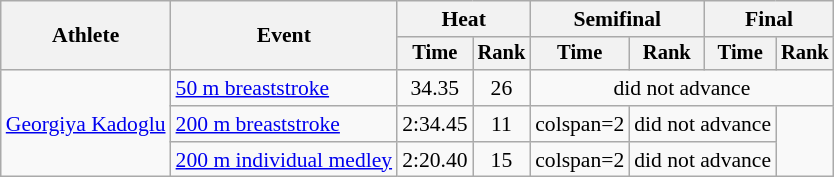<table class=wikitable style="font-size:90%">
<tr>
<th rowspan=2>Athlete</th>
<th rowspan=2>Event</th>
<th colspan="2">Heat</th>
<th colspan="2">Semifinal</th>
<th colspan="2">Final</th>
</tr>
<tr style="font-size:95%">
<th>Time</th>
<th>Rank</th>
<th>Time</th>
<th>Rank</th>
<th>Time</th>
<th>Rank</th>
</tr>
<tr align=center>
<td align=left rowspan=3><a href='#'>Georgiya Kadoglu</a></td>
<td align=left><a href='#'>50 m breaststroke</a></td>
<td>34.35</td>
<td>26</td>
<td colspan=4>did not advance</td>
</tr>
<tr align=center>
<td align=left><a href='#'>200 m breaststroke</a></td>
<td>2:34.45</td>
<td>11</td>
<td>colspan=2 </td>
<td colspan=2>did not advance</td>
</tr>
<tr align=center>
<td align=left><a href='#'>200 m individual medley</a></td>
<td>2:20.40</td>
<td>15</td>
<td>colspan=2 </td>
<td colspan=2>did not advance</td>
</tr>
</table>
